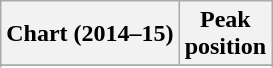<table class="wikitable sortable">
<tr>
<th>Chart (2014–15)</th>
<th>Peak<br>position</th>
</tr>
<tr>
</tr>
<tr>
</tr>
<tr>
</tr>
<tr>
</tr>
<tr>
</tr>
<tr>
</tr>
<tr>
</tr>
<tr>
</tr>
<tr>
</tr>
<tr>
</tr>
<tr>
</tr>
</table>
